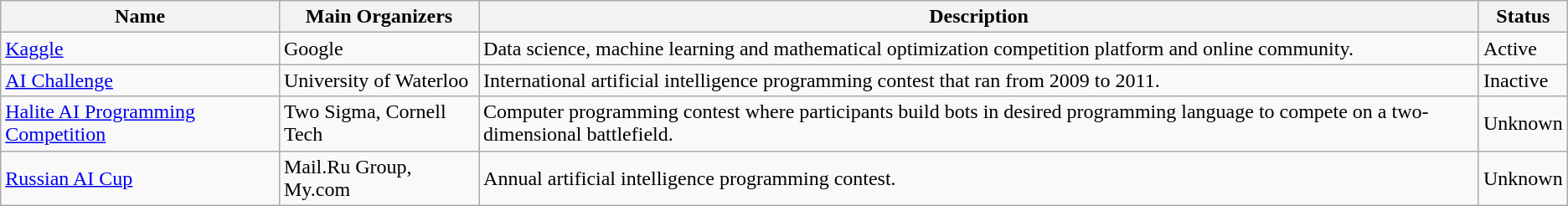<table class="wikitable">
<tr>
<th>Name</th>
<th>Main Organizers</th>
<th>Description</th>
<th>Status</th>
</tr>
<tr>
<td><a href='#'>Kaggle</a></td>
<td>Google</td>
<td>Data science, machine learning and mathematical optimization competition platform and online community.</td>
<td>Active</td>
</tr>
<tr>
<td><a href='#'>AI Challenge</a></td>
<td>University of Waterloo</td>
<td>International artificial intelligence programming contest that ran from 2009 to 2011.</td>
<td>Inactive</td>
</tr>
<tr>
<td><a href='#'>Halite AI Programming Competition</a></td>
<td>Two Sigma, Cornell Tech</td>
<td>Computer programming contest where participants build bots in desired programming language to compete on a two-dimensional battlefield.</td>
<td>Unknown</td>
</tr>
<tr>
<td><a href='#'>Russian AI Cup</a></td>
<td>Mail.Ru Group, My.com</td>
<td>Annual artificial intelligence programming contest.</td>
<td>Unknown</td>
</tr>
</table>
